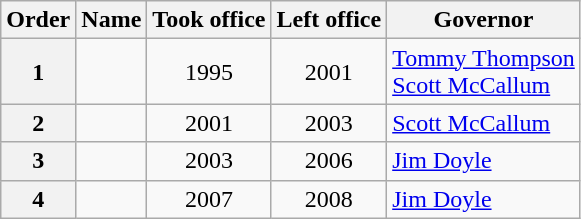<table class="wikitable sortable" style="text-align:center;">
<tr>
<th>Order</th>
<th>Name</th>
<th>Took office</th>
<th>Left office</th>
<th>Governor</th>
</tr>
<tr>
<th>1</th>
<td align=left></td>
<td>1995</td>
<td>2001</td>
<td align=left><a href='#'>Tommy Thompson</a><br><a href='#'>Scott McCallum</a></td>
</tr>
<tr>
<th>2</th>
<td align=left></td>
<td>2001</td>
<td>2003</td>
<td align=left><a href='#'>Scott McCallum</a></td>
</tr>
<tr>
<th>3</th>
<td align=left></td>
<td>2003</td>
<td>2006</td>
<td align=left><a href='#'>Jim Doyle</a></td>
</tr>
<tr>
<th>4</th>
<td align=left></td>
<td>2007</td>
<td>2008</td>
<td align=left><a href='#'>Jim Doyle</a></td>
</tr>
</table>
